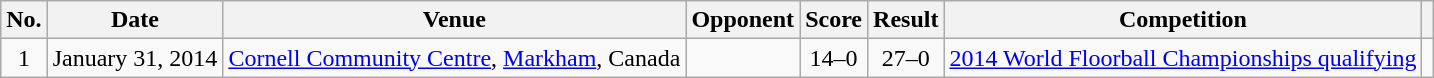<table class="wikitable sortable">
<tr>
<th scope="col">No.</th>
<th scope="col">Date</th>
<th scope="col">Venue</th>
<th scope="col">Opponent</th>
<th scope="col">Score</th>
<th scope="col">Result</th>
<th scope="col">Competition</th>
<th class="unsortable" scope="col"></th>
</tr>
<tr>
<td align="center">1</td>
<td>January 31, 2014</td>
<td><a href='#'>Cornell Community Centre</a>, <a href='#'>Markham</a>, Canada</td>
<td></td>
<td align="center">14–0</td>
<td align="center">27–0</td>
<td><a href='#'>2014 World Floorball Championships qualifying</a></td>
<td></td>
</tr>
</table>
